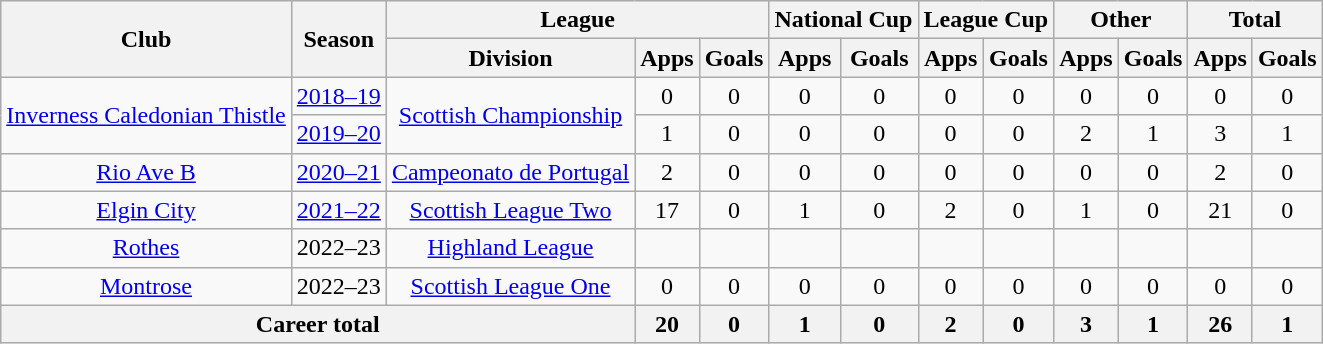<table class="wikitable" style="text-align: center">
<tr>
<th rowspan="2">Club</th>
<th rowspan="2">Season</th>
<th colspan="3">League</th>
<th colspan="2">National Cup</th>
<th colspan="2">League Cup</th>
<th colspan="2">Other</th>
<th colspan="2">Total</th>
</tr>
<tr>
<th>Division</th>
<th>Apps</th>
<th>Goals</th>
<th>Apps</th>
<th>Goals</th>
<th>Apps</th>
<th>Goals</th>
<th>Apps</th>
<th>Goals</th>
<th>Apps</th>
<th>Goals</th>
</tr>
<tr>
<td rowspan="2"><a href='#'>Inverness Caledonian Thistle</a></td>
<td><a href='#'>2018–19</a></td>
<td rowspan="2"><a href='#'>Scottish Championship</a></td>
<td>0</td>
<td>0</td>
<td>0</td>
<td>0</td>
<td>0</td>
<td>0</td>
<td>0</td>
<td>0</td>
<td>0</td>
<td>0</td>
</tr>
<tr>
<td><a href='#'>2019–20</a></td>
<td>1</td>
<td>0</td>
<td>0</td>
<td>0</td>
<td>0</td>
<td>0</td>
<td>2</td>
<td>1</td>
<td>3</td>
<td>1</td>
</tr>
<tr>
<td><a href='#'>Rio Ave B</a></td>
<td><a href='#'>2020–21</a></td>
<td><a href='#'>Campeonato de Portugal</a></td>
<td>2</td>
<td>0</td>
<td>0</td>
<td>0</td>
<td>0</td>
<td>0</td>
<td>0</td>
<td>0</td>
<td>2</td>
<td>0</td>
</tr>
<tr>
<td><a href='#'>Elgin City</a></td>
<td><a href='#'>2021–22</a></td>
<td><a href='#'>Scottish League Two</a></td>
<td>17</td>
<td>0</td>
<td>1</td>
<td>0</td>
<td>2</td>
<td>0</td>
<td>1</td>
<td>0</td>
<td>21</td>
<td>0</td>
</tr>
<tr>
<td><a href='#'>Rothes</a></td>
<td>2022–23</td>
<td><a href='#'>Highland League</a></td>
<td></td>
<td></td>
<td></td>
<td></td>
<td></td>
<td></td>
<td></td>
<td></td>
<td></td>
<td></td>
</tr>
<tr>
<td><a href='#'>Montrose</a></td>
<td>2022–23</td>
<td><a href='#'>Scottish League One</a></td>
<td>0</td>
<td>0</td>
<td>0</td>
<td>0</td>
<td>0</td>
<td>0</td>
<td>0</td>
<td>0</td>
<td>0</td>
<td>0</td>
</tr>
<tr>
<th colspan="3"><strong>Career total</strong></th>
<th>20</th>
<th>0</th>
<th>1</th>
<th>0</th>
<th>2</th>
<th>0</th>
<th>3</th>
<th>1</th>
<th>26</th>
<th>1</th>
</tr>
</table>
